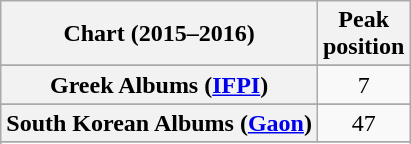<table class="wikitable sortable plainrowheaders" style="text-align:center">
<tr>
<th scope="col">Chart (2015–2016)</th>
<th scope="col">Peak<br>position</th>
</tr>
<tr>
</tr>
<tr>
</tr>
<tr>
</tr>
<tr>
</tr>
<tr>
</tr>
<tr>
</tr>
<tr>
</tr>
<tr>
</tr>
<tr>
</tr>
<tr>
</tr>
<tr>
</tr>
<tr>
</tr>
<tr>
<th scope="row">Greek Albums (<a href='#'>IFPI</a>)</th>
<td>7</td>
</tr>
<tr>
</tr>
<tr>
</tr>
<tr>
</tr>
<tr>
</tr>
<tr>
</tr>
<tr>
</tr>
<tr>
</tr>
<tr>
</tr>
<tr>
<th scope="row">South Korean Albums (<a href='#'>Gaon</a>)<br></th>
<td>47</td>
</tr>
<tr>
</tr>
<tr>
</tr>
<tr>
</tr>
<tr>
</tr>
<tr>
</tr>
<tr>
</tr>
<tr>
</tr>
<tr>
</tr>
</table>
